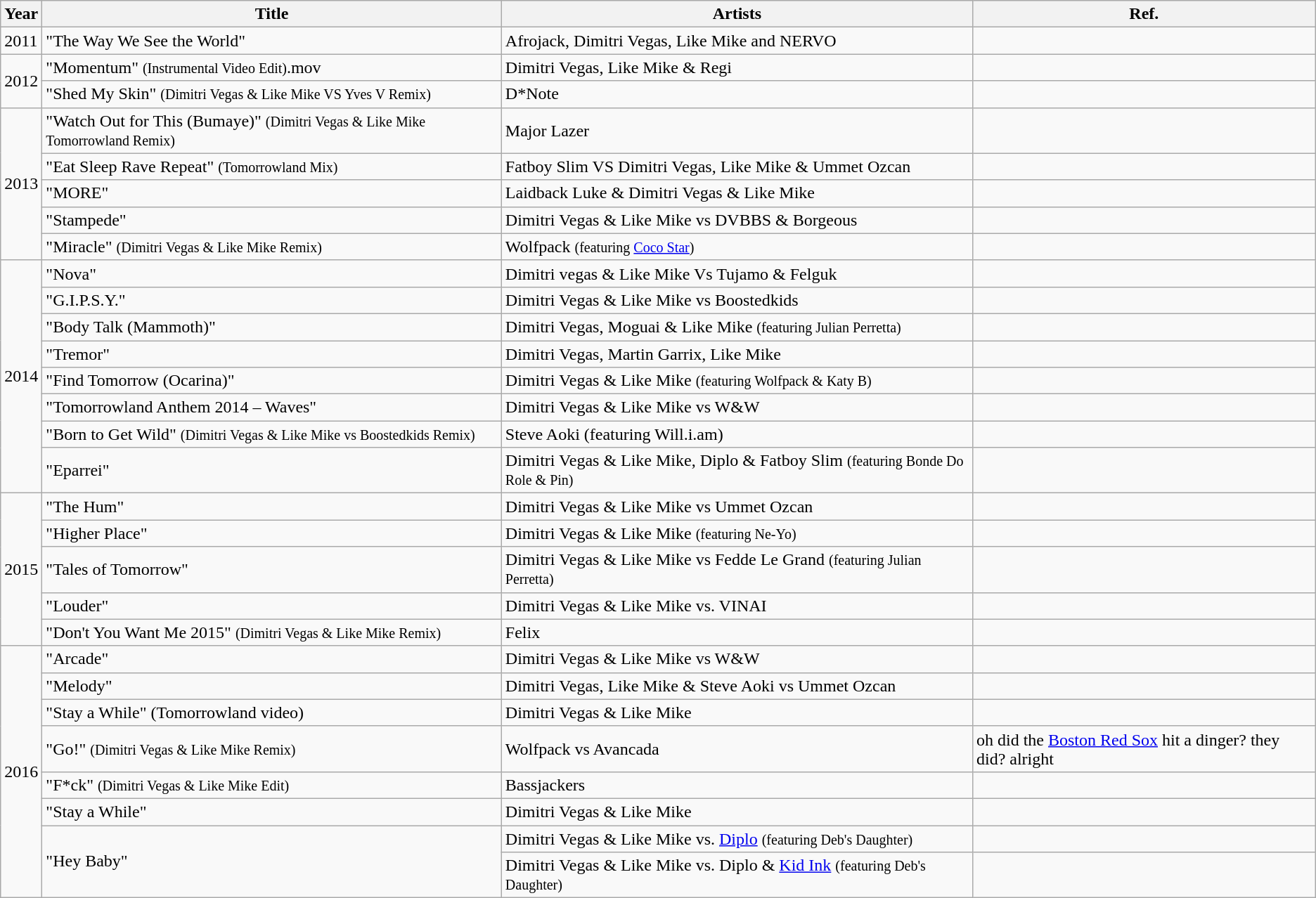<table class="wikitable">
<tr>
<th>Year</th>
<th>Title</th>
<th>Artists</th>
<th>Ref.</th>
</tr>
<tr>
<td>2011</td>
<td>"The Way We See the World"</td>
<td>Afrojack, Dimitri Vegas, Like Mike and NERVO</td>
<td></td>
</tr>
<tr>
<td rowspan="2">2012</td>
<td>"Momentum" <small>(Instrumental Video Edit)</small>.mov</td>
<td>Dimitri Vegas, Like Mike & Regi</td>
<td></td>
</tr>
<tr>
<td>"Shed My Skin" <small>(Dimitri Vegas & Like Mike VS Yves V Remix)</small></td>
<td>D*Note</td>
<td></td>
</tr>
<tr>
<td rowspan="5">2013</td>
<td>"Watch Out for This (Bumaye)" <small>(Dimitri Vegas & Like Mike Tomorrowland Remix)</small></td>
<td>Major Lazer</td>
<td></td>
</tr>
<tr>
<td>"Eat Sleep Rave Repeat" <small>(Tomorrowland Mix)</small></td>
<td>Fatboy Slim VS Dimitri Vegas, Like Mike & Ummet Ozcan</td>
<td></td>
</tr>
<tr>
<td>"MORE"</td>
<td>Laidback Luke & Dimitri Vegas & Like Mike</td>
<td></td>
</tr>
<tr>
<td>"Stampede"</td>
<td>Dimitri Vegas & Like Mike vs DVBBS & Borgeous</td>
<td></td>
</tr>
<tr>
<td>"Miracle" <small>(Dimitri Vegas & Like Mike Remix)</small></td>
<td>Wolfpack <small>(featuring <a href='#'>Coco Star</a>)</small></td>
<td></td>
</tr>
<tr>
<td rowspan="8">2014</td>
<td>"Nova"</td>
<td>Dimitri vegas & Like Mike Vs Tujamo & Felguk</td>
<td></td>
</tr>
<tr>
<td>"G.I.P.S.Y."</td>
<td>Dimitri Vegas & Like Mike vs Boostedkids</td>
<td></td>
</tr>
<tr>
<td>"Body Talk (Mammoth)"</td>
<td>Dimitri Vegas, Moguai & Like Mike <small>(featuring Julian Perretta)</small></td>
<td></td>
</tr>
<tr>
<td>"Tremor"</td>
<td>Dimitri Vegas, Martin Garrix, Like Mike</td>
<td></td>
</tr>
<tr>
<td>"Find Tomorrow (Ocarina)"</td>
<td>Dimitri Vegas & Like Mike <small>(featuring Wolfpack & Katy B)</small></td>
<td></td>
</tr>
<tr>
<td>"Tomorrowland Anthem 2014 – Waves"</td>
<td>Dimitri Vegas & Like Mike vs W&W</td>
<td></td>
</tr>
<tr>
<td>"Born to Get Wild" <small>(Dimitri Vegas & Like Mike vs Boostedkids Remix)</small></td>
<td>Steve Aoki (featuring Will.i.am)</td>
<td></td>
</tr>
<tr>
<td>"Eparrei"</td>
<td>Dimitri Vegas & Like Mike, Diplo & Fatboy Slim <small>(featuring Bonde Do Role & Pin)</small></td>
<td></td>
</tr>
<tr>
<td rowspan="5">2015</td>
<td>"The Hum"</td>
<td>Dimitri Vegas & Like Mike vs Ummet Ozcan</td>
<td></td>
</tr>
<tr>
<td>"Higher Place"</td>
<td>Dimitri Vegas & Like Mike <small>(featuring Ne-Yo)</small></td>
<td></td>
</tr>
<tr>
<td>"Tales of Tomorrow"</td>
<td>Dimitri Vegas & Like Mike vs Fedde Le Grand <small>(featuring Julian Perretta)</small></td>
<td></td>
</tr>
<tr>
<td>"Louder"</td>
<td>Dimitri Vegas & Like Mike vs. VINAI</td>
<td></td>
</tr>
<tr>
<td>"Don't You Want Me 2015" <small>(Dimitri Vegas & Like Mike Remix)</small></td>
<td>Felix</td>
<td></td>
</tr>
<tr>
<td rowspan="8">2016</td>
<td>"Arcade"</td>
<td>Dimitri Vegas & Like Mike vs W&W</td>
<td></td>
</tr>
<tr>
<td>"Melody"</td>
<td>Dimitri Vegas, Like Mike & Steve Aoki vs Ummet Ozcan</td>
<td></td>
</tr>
<tr>
<td>"Stay a While" (Tomorrowland video)</td>
<td>Dimitri Vegas & Like Mike</td>
<td></td>
</tr>
<tr>
<td>"Go!" <small>(Dimitri Vegas & Like Mike Remix)</small></td>
<td>Wolfpack vs Avancada</td>
<td> oh did the <a href='#'>Boston Red Sox</a> hit a dinger? they did? alright</td>
</tr>
<tr>
<td>"F*ck" <small>(Dimitri Vegas & Like Mike Edit)</small></td>
<td>Bassjackers</td>
<td></td>
</tr>
<tr>
<td>"Stay a While"</td>
<td>Dimitri Vegas & Like Mike</td>
<td></td>
</tr>
<tr>
<td rowspan="2">"Hey Baby"</td>
<td>Dimitri Vegas & Like Mike vs. <a href='#'>Diplo</a> <small>(featuring Deb's Daughter)</small></td>
<td></td>
</tr>
<tr>
<td>Dimitri Vegas & Like Mike vs. Diplo & <a href='#'>Kid Ink</a> <small>(featuring Deb's Daughter)</small></td>
<td></td>
</tr>
</table>
